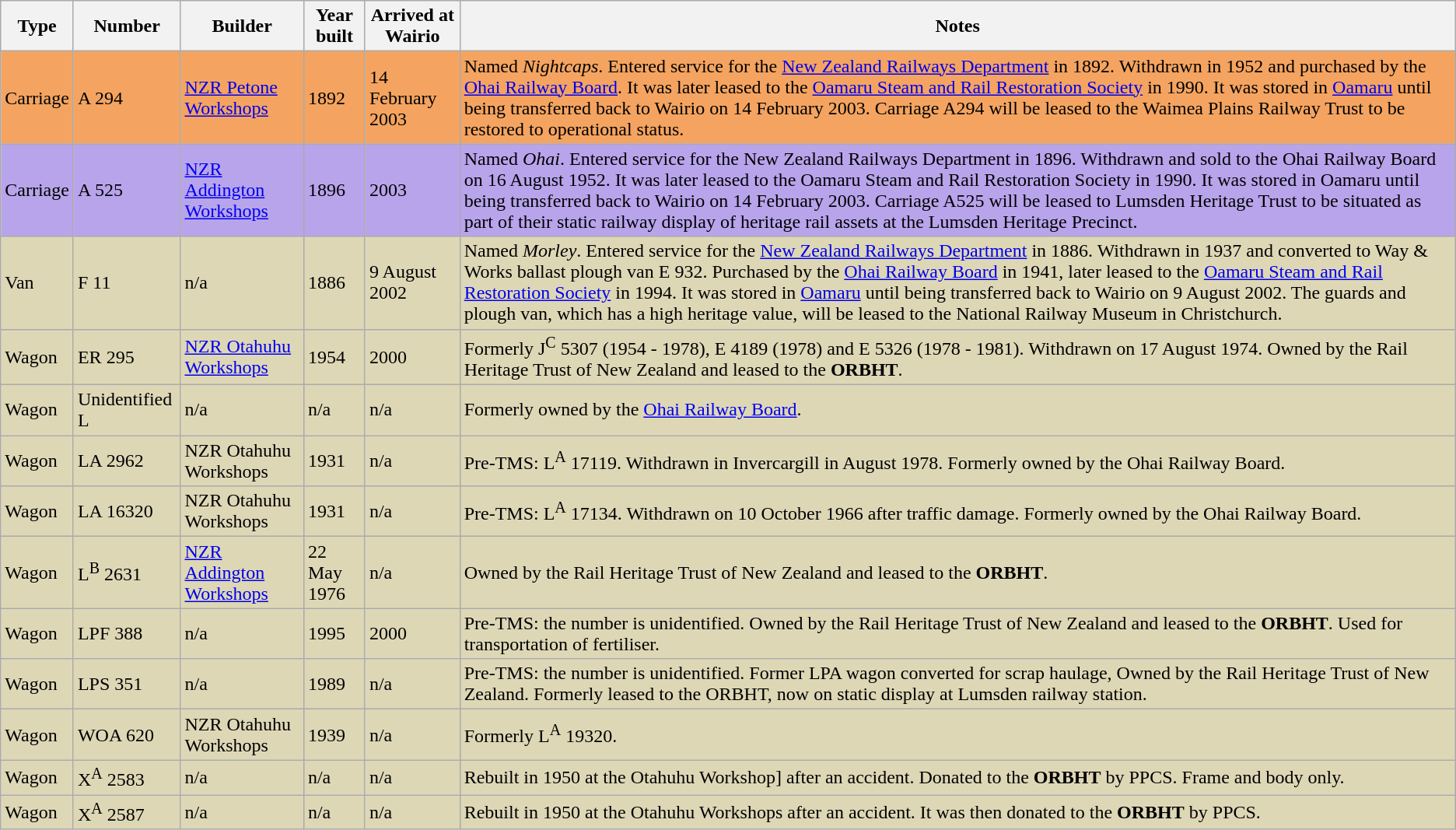<table class="sortable wikitable" border="1">
<tr>
<th>Type</th>
<th>Number</th>
<th>Builder</th>
<th>Year built</th>
<th>Arrived at Wairio</th>
<th>Notes</th>
</tr>
<tr style="background:#f4a460;">
<td>Carriage</td>
<td>A 294</td>
<td><a href='#'>NZR Petone Workshops</a></td>
<td>1892</td>
<td>14 February 2003</td>
<td>Named <em>Nightcaps</em>. Entered service for the <a href='#'>New Zealand Railways Department</a> in 1892. Withdrawn in 1952 and purchased by the <a href='#'>Ohai Railway Board</a>. It was later leased to the <a href='#'>Oamaru Steam and Rail Restoration Society</a> in 1990. It was stored in <a href='#'>Oamaru</a> until being transferred back to Wairio on 14 February 2003. Carriage A294 will be leased to the Waimea Plains Railway Trust to be restored to operational status.</td>
</tr>
<tr style="background:#B7A4EB;">
<td>Carriage</td>
<td>A 525</td>
<td><a href='#'>NZR Addington Workshops</a></td>
<td>1896</td>
<td>2003</td>
<td>Named <em>Ohai</em>. Entered service for the New Zealand Railways Department in 1896. Withdrawn and sold to the Ohai Railway Board on  16 August 1952. It was later leased to the Oamaru Steam and Rail Restoration Society in 1990. It was stored in Oamaru until being transferred back to Wairio on 14 February 2003.  Carriage A525 will be leased to Lumsden Heritage Trust to be situated as part of their static railway display of heritage rail assets at the Lumsden Heritage Precinct.</td>
</tr>
<tr style="background:#DED7B6;">
<td>Van</td>
<td>F 11</td>
<td>n/a</td>
<td>1886</td>
<td>9 August 2002</td>
<td>Named <em>Morley</em>. Entered service for the <a href='#'>New Zealand Railways Department</a> in 1886. Withdrawn in 1937 and converted to Way & Works ballast plough van E 932. Purchased by the <a href='#'>Ohai Railway Board</a> in 1941, later leased to the <a href='#'>Oamaru Steam and Rail Restoration Society</a> in 1994. It was stored in <a href='#'>Oamaru</a> until being transferred back to Wairio on 9 August 2002. The guards and plough van, which has a high heritage value, will be leased to the National Railway Museum in Christchurch.</td>
</tr>
<tr style="background:#DED7B6;">
<td>Wagon</td>
<td>ER 295</td>
<td><a href='#'>NZR Otahuhu Workshops</a></td>
<td>1954</td>
<td>2000</td>
<td>Formerly J<sup>C</sup> 5307 (1954 - 1978), E 4189 (1978) and E 5326 (1978 - 1981). Withdrawn on 17 August 1974. Owned by the Rail Heritage Trust of New Zealand and leased to the <strong>ORBHT</strong>.</td>
</tr>
<tr style="background:#DED7B6;">
<td>Wagon</td>
<td>Unidentified L</td>
<td>n/a</td>
<td>n/a</td>
<td>n/a</td>
<td>Formerly owned by the <a href='#'>Ohai Railway Board</a>.</td>
</tr>
<tr style="background:#DED7B6;">
<td>Wagon</td>
<td>LA 2962</td>
<td>NZR Otahuhu Workshops</td>
<td>1931</td>
<td>n/a</td>
<td>Pre-TMS: L<sup>A</sup> 17119. Withdrawn in Invercargill in August 1978. Formerly owned by the Ohai Railway Board.</td>
</tr>
<tr style="background:#DED7B6;">
<td>Wagon</td>
<td>LA 16320</td>
<td>NZR Otahuhu Workshops</td>
<td>1931</td>
<td>n/a</td>
<td>Pre-TMS: L<sup>A</sup> 17134. Withdrawn on 10 October 1966 after traffic damage. Formerly owned by the Ohai Railway Board.</td>
</tr>
<tr style="background:#DED7B6;">
<td>Wagon</td>
<td>L<sup>B</sup> 2631</td>
<td><a href='#'>NZR Addington Workshops</a></td>
<td>22 May 1976</td>
<td>n/a</td>
<td>Owned by the Rail Heritage Trust of New Zealand and leased to the <strong>ORBHT</strong>.</td>
</tr>
<tr style="background:#DED7B6;">
<td>Wagon</td>
<td>LPF 388</td>
<td>n/a</td>
<td>1995</td>
<td>2000</td>
<td>Pre-TMS: the number is unidentified. Owned by the Rail Heritage Trust of New Zealand and leased to the <strong>ORBHT</strong>. Used for transportation of fertiliser.</td>
</tr>
<tr style="background:#DED7B6;">
<td>Wagon</td>
<td>LPS 351</td>
<td>n/a</td>
<td>1989</td>
<td>n/a</td>
<td>Pre-TMS: the number is unidentified. Former LPA wagon converted for scrap haulage, Owned by the Rail Heritage Trust of New Zealand. Formerly leased to the ORBHT, now on static display at Lumsden railway station.</td>
</tr>
<tr style="background:#DED7B6;">
<td>Wagon</td>
<td>WOA 620</td>
<td>NZR Otahuhu Workshops</td>
<td>1939</td>
<td>n/a</td>
<td>Formerly L<sup>A</sup> 19320.</td>
</tr>
<tr style="background:#DED7B6;">
<td>Wagon</td>
<td>X<sup>A</sup> 2583</td>
<td>n/a</td>
<td>n/a</td>
<td>n/a</td>
<td>Rebuilt in 1950 at the Otahuhu Workshop] after an accident. Donated to the <strong>ORBHT</strong> by PPCS. Frame and body only.</td>
</tr>
<tr style="background:#DED7B6;">
<td>Wagon</td>
<td>X<sup>A</sup> 2587</td>
<td>n/a</td>
<td>n/a</td>
<td>n/a</td>
<td>Rebuilt in 1950 at the Otahuhu Workshops after an accident. It was then donated to the <strong>ORBHT</strong> by PPCS.</td>
</tr>
</table>
